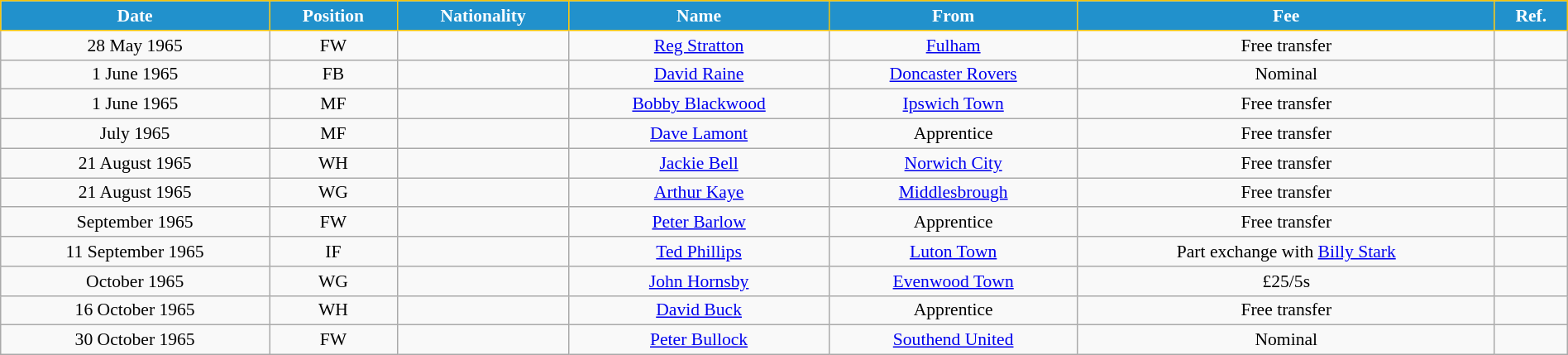<table class="wikitable" style="text-align:center; font-size:90%; width:100%;">
<tr>
<th style="background:#2191CC; color:white; border:1px solid #F7C408; text-align:center;">Date</th>
<th style="background:#2191CC; color:white; border:1px solid #F7C408; text-align:center;">Position</th>
<th style="background:#2191CC; color:white; border:1px solid #F7C408; text-align:center;">Nationality</th>
<th style="background:#2191CC; color:white; border:1px solid #F7C408; text-align:center;">Name</th>
<th style="background:#2191CC; color:white; border:1px solid #F7C408; text-align:center;">From</th>
<th style="background:#2191CC; color:white; border:1px solid #F7C408; text-align:center;">Fee</th>
<th style="background:#2191CC; color:white; border:1px solid #F7C408; text-align:center;">Ref.</th>
</tr>
<tr>
<td>28 May 1965</td>
<td>FW</td>
<td></td>
<td><a href='#'>Reg Stratton</a></td>
<td> <a href='#'>Fulham</a></td>
<td>Free transfer</td>
<td></td>
</tr>
<tr>
<td>1 June 1965</td>
<td>FB</td>
<td></td>
<td><a href='#'>David Raine</a></td>
<td> <a href='#'>Doncaster Rovers</a></td>
<td>Nominal</td>
<td></td>
</tr>
<tr>
<td>1 June 1965</td>
<td>MF</td>
<td></td>
<td><a href='#'>Bobby Blackwood</a></td>
<td> <a href='#'>Ipswich Town</a></td>
<td>Free transfer</td>
<td></td>
</tr>
<tr>
<td>July 1965</td>
<td>MF</td>
<td></td>
<td><a href='#'>Dave Lamont</a></td>
<td>Apprentice</td>
<td>Free transfer</td>
<td></td>
</tr>
<tr>
<td>21 August 1965</td>
<td>WH</td>
<td></td>
<td><a href='#'>Jackie Bell</a></td>
<td> <a href='#'>Norwich City</a></td>
<td>Free transfer</td>
<td></td>
</tr>
<tr>
<td>21 August 1965</td>
<td>WG</td>
<td></td>
<td><a href='#'>Arthur Kaye</a></td>
<td> <a href='#'>Middlesbrough</a></td>
<td>Free transfer</td>
<td></td>
</tr>
<tr>
<td>September 1965</td>
<td>FW</td>
<td></td>
<td><a href='#'>Peter Barlow</a></td>
<td>Apprentice</td>
<td>Free transfer</td>
<td></td>
</tr>
<tr>
<td>11 September 1965</td>
<td>IF</td>
<td></td>
<td><a href='#'>Ted Phillips</a></td>
<td> <a href='#'>Luton Town</a></td>
<td>Part exchange with <a href='#'>Billy Stark</a></td>
<td></td>
</tr>
<tr>
<td>October 1965</td>
<td>WG</td>
<td></td>
<td><a href='#'>John Hornsby</a></td>
<td> <a href='#'>Evenwood Town</a></td>
<td>£25/5s</td>
<td></td>
</tr>
<tr>
<td>16 October 1965</td>
<td>WH</td>
<td></td>
<td><a href='#'>David Buck</a></td>
<td>Apprentice</td>
<td>Free transfer</td>
<td></td>
</tr>
<tr>
<td>30 October 1965</td>
<td>FW</td>
<td></td>
<td><a href='#'>Peter Bullock</a></td>
<td> <a href='#'>Southend United</a></td>
<td>Nominal</td>
<td></td>
</tr>
</table>
